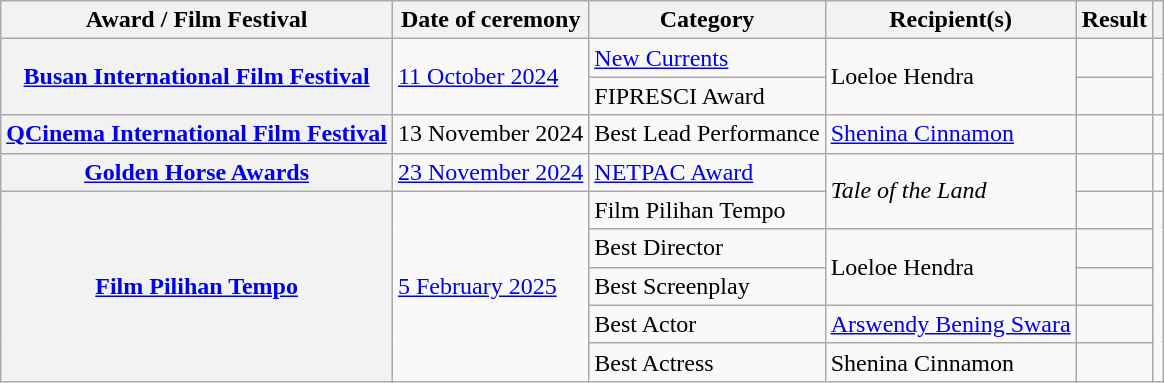<table class="wikitable sortable plainrowheaders">
<tr>
<th scope="col">Award / Film Festival</th>
<th scope="col">Date of ceremony</th>
<th scope="col">Category</th>
<th scope="col">Recipient(s)</th>
<th scope="col">Result</th>
<th scope="col" class="unsortable"></th>
</tr>
<tr>
<th scope="row" rowspan="2"><a href='#'>Busan International Film Festival</a></th>
<td rowspan="2"><a href='#'>11 October 2024</a></td>
<td><a href='#'>New Currents</a></td>
<td rowspan="2">Loeloe Hendra</td>
<td></td>
<td align="center" rowspan="2"></td>
</tr>
<tr>
<td>FIPRESCI Award</td>
<td></td>
</tr>
<tr>
<th scope="row"><a href='#'>QCinema International Film Festival</a></th>
<td>13 November 2024</td>
<td>Best Lead Performance</td>
<td><a href='#'>Shenina Cinnamon</a></td>
<td></td>
<td align="center"></td>
</tr>
<tr>
<th scope="row"><a href='#'>Golden Horse Awards</a></th>
<td><a href='#'>23 November 2024</a></td>
<td><a href='#'>NETPAC Award</a></td>
<td rowspan="2"><em>Tale of the Land</em></td>
<td></td>
<td align="center"></td>
</tr>
<tr>
<th scope="row" rowspan="5"><a href='#'>Film Pilihan Tempo</a></th>
<td rowspan="5"><a href='#'>5 February 2025</a></td>
<td>Film Pilihan Tempo</td>
<td></td>
<td align="center" rowspan="5"></td>
</tr>
<tr>
<td>Best Director</td>
<td rowspan="2">Loeloe Hendra</td>
<td></td>
</tr>
<tr>
<td>Best Screenplay</td>
<td></td>
</tr>
<tr>
<td>Best Actor</td>
<td><a href='#'>Arswendy Bening Swara</a></td>
<td></td>
</tr>
<tr>
<td>Best Actress</td>
<td>Shenina Cinnamon</td>
<td></td>
</tr>
</table>
